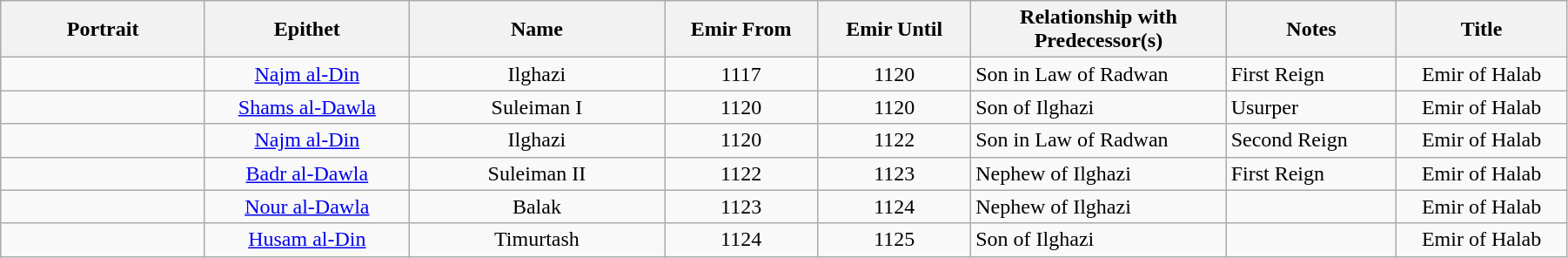<table width=95% class="wikitable">
<tr>
<th width=12%>Portrait</th>
<th width=12%>Epithet</th>
<th width=15%>Name</th>
<th width=9%>Emir From</th>
<th width=9%>Emir Until</th>
<th width=15%>Relationship with Predecessor(s)</th>
<th width=10%>Notes</th>
<th width=10%>Title</th>
</tr>
<tr>
<td align="center"></td>
<td align="center"><a href='#'>Najm al-Din</a></td>
<td align="center">Ilghazi</td>
<td align="center">1117</td>
<td align="center">1120</td>
<td>Son in Law of Radwan</td>
<td>First Reign</td>
<td align="center">Emir of Halab</td>
</tr>
<tr>
<td align="center"></td>
<td align="center"><a href='#'>Shams al-Dawla</a></td>
<td align="center">Suleiman I</td>
<td align="center">1120</td>
<td align="center">1120</td>
<td>Son of Ilghazi</td>
<td>Usurper</td>
<td align="center">Emir of Halab</td>
</tr>
<tr>
<td align="center"></td>
<td align="center"><a href='#'>Najm al-Din</a></td>
<td align="center">Ilghazi</td>
<td align="center">1120</td>
<td align="center">1122</td>
<td>Son in Law of Radwan</td>
<td>Second Reign</td>
<td align="center">Emir of Halab</td>
</tr>
<tr>
<td align="center"></td>
<td align="center"><a href='#'>Badr al-Dawla</a></td>
<td align="center">Suleiman II</td>
<td align="center">1122</td>
<td align="center">1123</td>
<td>Nephew of Ilghazi</td>
<td>First Reign</td>
<td align="center">Emir of Halab</td>
</tr>
<tr>
<td align="center"></td>
<td align="center"><a href='#'>Nour al-Dawla</a></td>
<td align="center">Balak</td>
<td align="center">1123</td>
<td align="center">1124</td>
<td>Nephew of Ilghazi</td>
<td></td>
<td align="center">Emir of Halab</td>
</tr>
<tr>
<td align="center"></td>
<td align="center"><a href='#'>Husam al-Din</a></td>
<td align="center">Timurtash</td>
<td align="center">1124</td>
<td align="center">1125</td>
<td>Son of Ilghazi</td>
<td></td>
<td align="center">Emir of Halab</td>
</tr>
</table>
